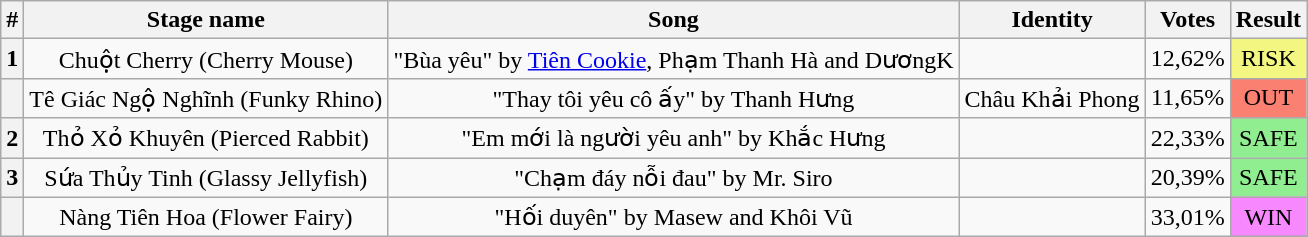<table class="wikitable plainrowheaders" style="text-align: center;">
<tr>
<th>#</th>
<th>Stage name</th>
<th>Song</th>
<th>Identity</th>
<th>Votes</th>
<th>Result</th>
</tr>
<tr>
<th>1</th>
<td>Chuột Cherry (Cherry Mouse)</td>
<td>"Bùa yêu" by <a href='#'>Tiên Cookie</a>, Phạm Thanh Hà and DươngK</td>
<td></td>
<td>12,62%</td>
<td bgcolor=#F3F781>RISK</td>
</tr>
<tr>
<th></th>
<td>Tê Giác Ngộ Nghĩnh (Funky Rhino)</td>
<td>"Thay tôi yêu cô ấy" by Thanh Hưng</td>
<td>Châu Khải Phong</td>
<td>11,65%</td>
<td bgcolor=salmon>OUT</td>
</tr>
<tr>
<th>2</th>
<td>Thỏ Xỏ Khuyên (Pierced Rabbit)</td>
<td>"Em mới là người yêu anh" by Khắc Hưng</td>
<td></td>
<td>22,33%</td>
<td bgcolor=lightgreen>SAFE</td>
</tr>
<tr>
<th>3</th>
<td>Sứa Thủy Tinh (Glassy Jellyfish)</td>
<td>"Chạm đáy nỗi đau" by Mr. Siro</td>
<td></td>
<td>20,39%</td>
<td bgcolor=lightgreen>SAFE</td>
</tr>
<tr>
<th></th>
<td>Nàng Tiên Hoa (Flower Fairy)</td>
<td>"Hối duyên" by Masew and Khôi Vũ</td>
<td></td>
<td>33,01%</td>
<td bgcolor=#F888FD>WIN</td>
</tr>
</table>
